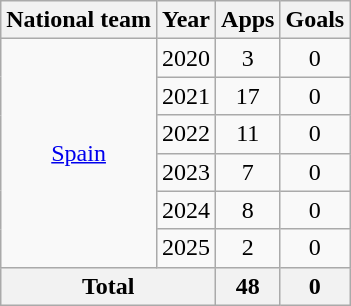<table class="wikitable" style="text-align:center">
<tr>
<th>National team</th>
<th>Year</th>
<th>Apps</th>
<th>Goals</th>
</tr>
<tr>
<td rowspan="6"><a href='#'>Spain</a></td>
<td>2020</td>
<td>3</td>
<td>0</td>
</tr>
<tr>
<td>2021</td>
<td>17</td>
<td>0</td>
</tr>
<tr>
<td>2022</td>
<td>11</td>
<td>0</td>
</tr>
<tr>
<td>2023</td>
<td>7</td>
<td>0</td>
</tr>
<tr>
<td>2024</td>
<td>8</td>
<td>0</td>
</tr>
<tr>
<td>2025</td>
<td>2</td>
<td>0</td>
</tr>
<tr>
<th colspan="2">Total</th>
<th>48</th>
<th>0</th>
</tr>
</table>
